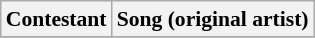<table class="wikitable" style="font-size:90%;">
<tr>
<th>Contestant</th>
<th>Song (original artist)</th>
</tr>
<tr>
</tr>
</table>
